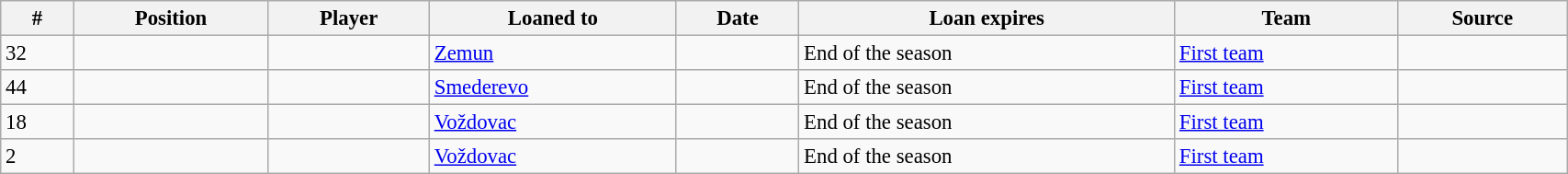<table class="wikitable sortable" style="width:90%; text-align:center; font-size:95%; text-align:left;">
<tr>
<th>#</th>
<th>Position</th>
<th>Player</th>
<th>Loaned to</th>
<th>Date</th>
<th>Loan expires</th>
<th>Team</th>
<th>Source</th>
</tr>
<tr>
<td>32</td>
<td></td>
<td></td>
<td> <a href='#'>Zemun</a></td>
<td></td>
<td>End of the season</td>
<td><a href='#'>First team</a></td>
<td></td>
</tr>
<tr>
<td>44</td>
<td></td>
<td></td>
<td> <a href='#'>Smederevo</a></td>
<td></td>
<td>End of the season</td>
<td><a href='#'>First team</a></td>
<td></td>
</tr>
<tr>
<td>18</td>
<td></td>
<td></td>
<td> <a href='#'>Voždovac</a></td>
<td></td>
<td>End of the season</td>
<td><a href='#'>First team</a></td>
<td></td>
</tr>
<tr>
<td>2</td>
<td></td>
<td></td>
<td> <a href='#'>Voždovac</a></td>
<td></td>
<td>End of the season</td>
<td><a href='#'>First team</a></td>
<td></td>
</tr>
</table>
